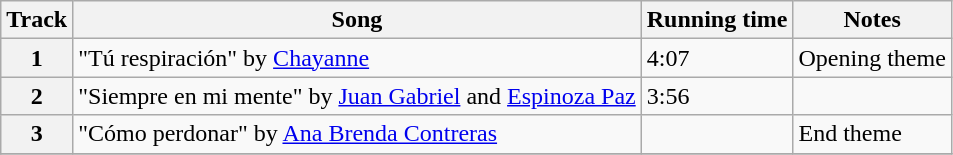<table class="wikitable plainrowheaders">
<tr>
<th scope="col">Track</th>
<th scope="col">Song</th>
<th scope="col">Running time</th>
<th scope="col">Notes</th>
</tr>
<tr>
<th scope="row">1</th>
<td>"Tú respiración" by <a href='#'>Chayanne</a></td>
<td>4:07</td>
<td>Opening theme</td>
</tr>
<tr>
<th scope="row">2</th>
<td>"Siempre en mi mente" by <a href='#'>Juan Gabriel</a> and <a href='#'>Espinoza Paz</a></td>
<td>3:56</td>
<td></td>
</tr>
<tr>
<th scope="row">3</th>
<td>"Cómo perdonar" by <a href='#'>Ana Brenda Contreras</a></td>
<td></td>
<td>End theme</td>
</tr>
<tr>
</tr>
</table>
